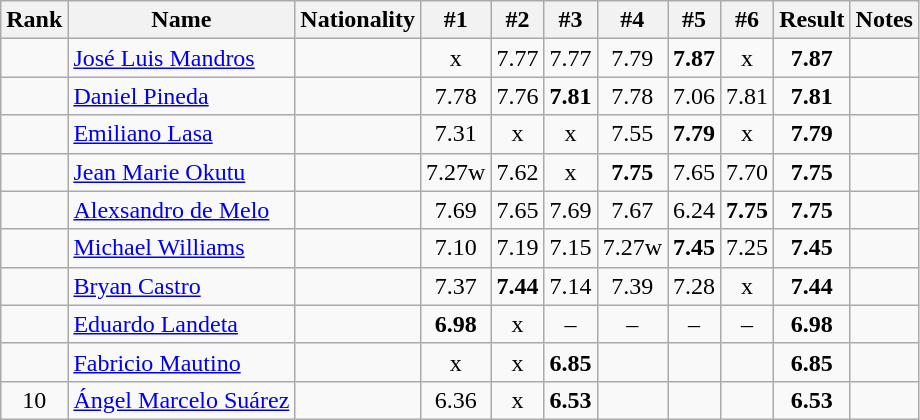<table class="wikitable sortable" style="text-align:center">
<tr>
<th>Rank</th>
<th>Name</th>
<th>Nationality</th>
<th>#1</th>
<th>#2</th>
<th>#3</th>
<th>#4</th>
<th>#5</th>
<th>#6</th>
<th>Result</th>
<th>Notes</th>
</tr>
<tr>
<td></td>
<td align=left><a href='#'>José Luis Mandros</a></td>
<td align=left></td>
<td>x</td>
<td>7.77</td>
<td>7.77</td>
<td>7.79</td>
<td><strong>7.87</strong></td>
<td>x</td>
<td><strong>7.87</strong></td>
<td></td>
</tr>
<tr>
<td></td>
<td align=left><a href='#'>Daniel Pineda</a></td>
<td align=left></td>
<td>7.78</td>
<td>7.76</td>
<td><strong>7.81</strong></td>
<td>7.78</td>
<td>7.06</td>
<td>7.81</td>
<td><strong>7.81</strong></td>
<td></td>
</tr>
<tr>
<td></td>
<td align=left><a href='#'>Emiliano Lasa</a></td>
<td align=left></td>
<td>7.31</td>
<td>x</td>
<td>x</td>
<td>7.55</td>
<td><strong>7.79</strong></td>
<td>x</td>
<td><strong>7.79</strong></td>
<td></td>
</tr>
<tr>
<td></td>
<td align=left><a href='#'>Jean Marie Okutu</a></td>
<td align=left></td>
<td>7.27w</td>
<td>7.62</td>
<td>x</td>
<td><strong>7.75</strong></td>
<td>7.65</td>
<td>7.70</td>
<td><strong>7.75</strong></td>
<td></td>
</tr>
<tr>
<td></td>
<td align=left><a href='#'>Alexsandro de Melo</a></td>
<td align=left></td>
<td>7.69</td>
<td>7.65</td>
<td>7.69</td>
<td>7.67</td>
<td>6.24</td>
<td><strong>7.75</strong></td>
<td><strong>7.75</strong></td>
<td></td>
</tr>
<tr>
<td></td>
<td align=left><a href='#'>Michael Williams</a></td>
<td align=left></td>
<td>7.10</td>
<td>7.19</td>
<td>7.15</td>
<td>7.27w</td>
<td><strong>7.45</strong></td>
<td>7.25</td>
<td><strong>7.45</strong></td>
<td></td>
</tr>
<tr>
<td></td>
<td align=left><a href='#'>Bryan Castro</a></td>
<td align=left></td>
<td>7.37</td>
<td><strong>7.44</strong></td>
<td>7.14</td>
<td>7.39</td>
<td>7.28</td>
<td>x</td>
<td><strong>7.44</strong></td>
<td></td>
</tr>
<tr>
<td></td>
<td align=left><a href='#'>Eduardo Landeta</a></td>
<td align=left></td>
<td><strong>6.98</strong></td>
<td>x</td>
<td>–</td>
<td>–</td>
<td>–</td>
<td>–</td>
<td><strong>6.98</strong></td>
<td></td>
</tr>
<tr>
<td></td>
<td align=left><a href='#'>Fabricio Mautino</a></td>
<td align=left></td>
<td>x</td>
<td>x</td>
<td><strong>6.85</strong></td>
<td></td>
<td></td>
<td></td>
<td><strong>6.85</strong></td>
<td></td>
</tr>
<tr>
<td>10</td>
<td align=left><a href='#'>Ángel Marcelo Suárez</a></td>
<td align=left></td>
<td>6.36</td>
<td>x</td>
<td><strong>6.53</strong></td>
<td></td>
<td></td>
<td></td>
<td><strong>6.53</strong></td>
<td></td>
</tr>
</table>
